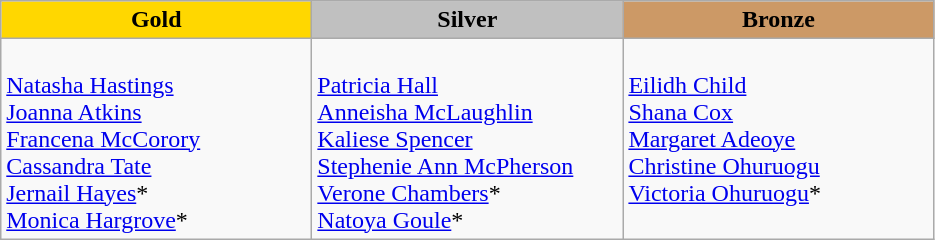<table class="wikitable" style="text-align:left">
<tr align="center">
<td width=200 bgcolor=gold><strong>Gold</strong></td>
<td width=200 bgcolor=silver><strong>Silver</strong></td>
<td width=200 bgcolor=CC9966><strong>Bronze</strong></td>
</tr>
<tr>
<td><em></em><br><a href='#'>Natasha Hastings</a><br><a href='#'>Joanna Atkins</a><br><a href='#'>Francena McCorory</a><br><a href='#'>Cassandra Tate</a><br><a href='#'>Jernail Hayes</a>*<br><a href='#'>Monica Hargrove</a>*</td>
<td><em></em><br><a href='#'>Patricia Hall</a><br> <a href='#'>Anneisha McLaughlin</a><br> <a href='#'>Kaliese Spencer</a><br> <a href='#'>Stephenie Ann McPherson</a><br><a href='#'>Verone Chambers</a>*<br><a href='#'>Natoya Goule</a>*</td>
<td><em></em><br><a href='#'>Eilidh Child</a><br> <a href='#'>Shana Cox</a><br> <a href='#'>Margaret Adeoye</a><br> <a href='#'>Christine Ohuruogu</a><br><a href='#'>Victoria Ohuruogu</a>*<br><br></td>
</tr>
</table>
